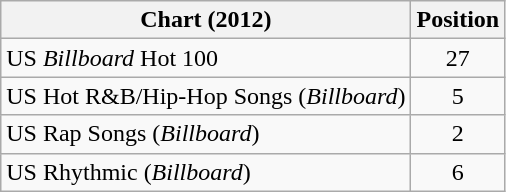<table class="wikitable sortable plainrowheaders">
<tr>
<th scope="col">Chart (2012)</th>
<th scope="col">Position</th>
</tr>
<tr>
<td>US <em>Billboard</em> Hot 100</td>
<td style="text-align:center;">27</td>
</tr>
<tr>
<td>US Hot R&B/Hip-Hop Songs (<em>Billboard</em>)</td>
<td style="text-align:center;">5</td>
</tr>
<tr>
<td>US Rap Songs (<em>Billboard</em>)</td>
<td style="text-align:center;">2</td>
</tr>
<tr>
<td>US Rhythmic (<em>Billboard</em>)</td>
<td style="text-align:center;">6</td>
</tr>
</table>
